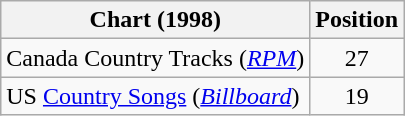<table class="wikitable sortable">
<tr>
<th scope="col">Chart (1998)</th>
<th scope="col">Position</th>
</tr>
<tr>
<td>Canada Country Tracks (<em><a href='#'>RPM</a></em>)</td>
<td align="center">27</td>
</tr>
<tr>
<td>US <a href='#'>Country Songs</a> (<em><a href='#'>Billboard</a></em>)</td>
<td align="center">19</td>
</tr>
</table>
